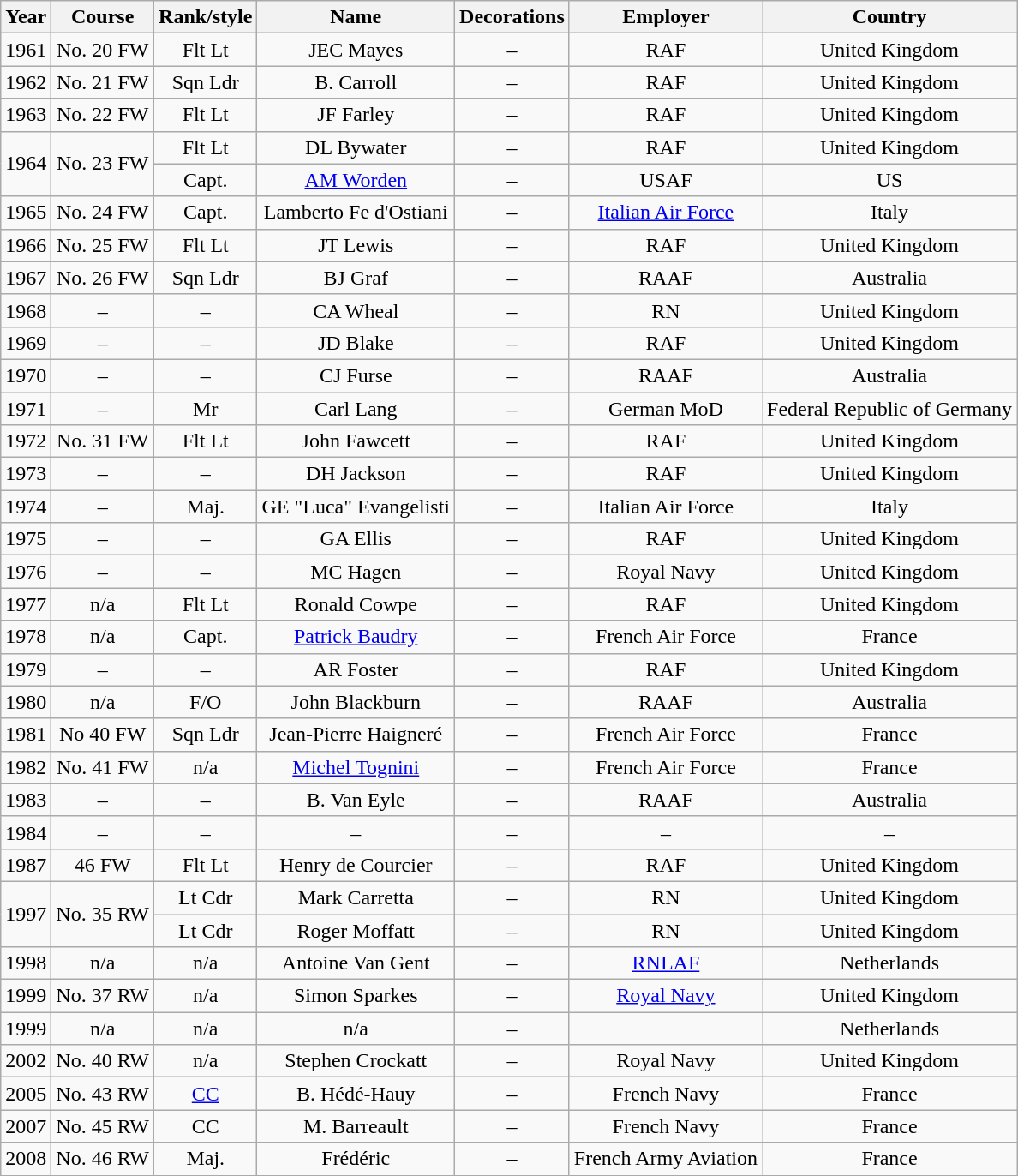<table class="wikitable collapsible collapsed" style="text-align:center;">
<tr>
<th>Year</th>
<th>Course</th>
<th>Rank/style</th>
<th>Name</th>
<th>Decorations</th>
<th>Employer</th>
<th>Country</th>
</tr>
<tr>
<td>1961</td>
<td>No. 20 FW</td>
<td>Flt Lt</td>
<td>JEC Mayes</td>
<td>–</td>
<td>RAF</td>
<td>United Kingdom</td>
</tr>
<tr>
<td>1962</td>
<td>No. 21 FW</td>
<td>Sqn Ldr</td>
<td>B. Carroll</td>
<td>–</td>
<td>RAF</td>
<td>United Kingdom</td>
</tr>
<tr>
<td>1963</td>
<td>No. 22 FW</td>
<td>Flt Lt</td>
<td>JF Farley</td>
<td>–</td>
<td>RAF</td>
<td>United Kingdom</td>
</tr>
<tr>
<td rowspan=2>1964</td>
<td rowspan=2>No. 23 FW</td>
<td>Flt Lt</td>
<td>DL Bywater</td>
<td>–</td>
<td>RAF</td>
<td>United Kingdom</td>
</tr>
<tr>
<td>Capt.</td>
<td><a href='#'>AM Worden</a></td>
<td>–</td>
<td>USAF</td>
<td>US</td>
</tr>
<tr>
<td>1965</td>
<td>No. 24 FW</td>
<td>Capt.</td>
<td>Lamberto Fe d'Ostiani</td>
<td>–</td>
<td><a href='#'>Italian Air Force</a></td>
<td>Italy</td>
</tr>
<tr>
<td>1966</td>
<td>No. 25 FW</td>
<td>Flt Lt</td>
<td>JT Lewis</td>
<td>–</td>
<td>RAF</td>
<td>United Kingdom</td>
</tr>
<tr>
<td>1967</td>
<td>No. 26 FW</td>
<td>Sqn Ldr</td>
<td>BJ Graf</td>
<td>–</td>
<td>RAAF</td>
<td>Australia</td>
</tr>
<tr>
<td>1968</td>
<td>–</td>
<td>–</td>
<td>CA Wheal</td>
<td>–</td>
<td>RN</td>
<td>United Kingdom</td>
</tr>
<tr>
<td>1969</td>
<td>–</td>
<td>–</td>
<td>JD Blake</td>
<td>–</td>
<td>RAF</td>
<td>United Kingdom</td>
</tr>
<tr>
<td>1970</td>
<td>–</td>
<td>–</td>
<td>CJ Furse</td>
<td>–</td>
<td>RAAF</td>
<td>Australia</td>
</tr>
<tr>
<td>1971</td>
<td>–</td>
<td>Mr</td>
<td>Carl Lang</td>
<td>–</td>
<td>German MoD</td>
<td>Federal Republic of Germany</td>
</tr>
<tr>
<td>1972</td>
<td>No. 31 FW</td>
<td>Flt Lt</td>
<td>John Fawcett</td>
<td>–</td>
<td>RAF</td>
<td>United Kingdom</td>
</tr>
<tr>
<td>1973</td>
<td>–</td>
<td>–</td>
<td>DH Jackson</td>
<td>–</td>
<td>RAF</td>
<td>United Kingdom</td>
</tr>
<tr>
<td>1974</td>
<td>–</td>
<td>Maj.</td>
<td>GE "Luca" Evangelisti</td>
<td>–</td>
<td>Italian Air Force</td>
<td>Italy</td>
</tr>
<tr>
<td>1975</td>
<td>–</td>
<td>–</td>
<td>GA Ellis</td>
<td>–</td>
<td>RAF</td>
<td>United Kingdom</td>
</tr>
<tr>
<td>1976</td>
<td>–</td>
<td>–</td>
<td>MC Hagen</td>
<td>–</td>
<td>Royal Navy</td>
<td>United Kingdom</td>
</tr>
<tr>
<td>1977</td>
<td>n/a</td>
<td>Flt Lt</td>
<td>Ronald Cowpe</td>
<td>–</td>
<td>RAF</td>
<td>United Kingdom</td>
</tr>
<tr>
<td>1978</td>
<td>n/a</td>
<td>Capt.</td>
<td><a href='#'>Patrick Baudry</a></td>
<td>–</td>
<td>French Air Force</td>
<td>France</td>
</tr>
<tr>
<td>1979</td>
<td>–</td>
<td>–</td>
<td>AR Foster</td>
<td>–</td>
<td>RAF</td>
<td>United Kingdom</td>
</tr>
<tr>
<td>1980</td>
<td>n/a</td>
<td>F/O</td>
<td>John Blackburn</td>
<td>–</td>
<td>RAAF</td>
<td>Australia</td>
</tr>
<tr>
<td>1981</td>
<td>No 40 FW</td>
<td>Sqn Ldr</td>
<td>Jean-Pierre Haigneré</td>
<td>–</td>
<td>French Air Force</td>
<td>France</td>
</tr>
<tr>
<td>1982</td>
<td>No. 41 FW</td>
<td>n/a</td>
<td><a href='#'>Michel Tognini</a></td>
<td>–</td>
<td>French Air Force</td>
<td>France</td>
</tr>
<tr>
<td>1983</td>
<td>–</td>
<td>–</td>
<td>B. Van Eyle</td>
<td>–</td>
<td>RAAF</td>
<td>Australia</td>
</tr>
<tr>
<td>1984</td>
<td>–</td>
<td>–</td>
<td>–</td>
<td>–</td>
<td>–</td>
<td>–</td>
</tr>
<tr>
<td>1987</td>
<td>46 FW</td>
<td>Flt Lt</td>
<td>Henry de Courcier</td>
<td>–</td>
<td>RAF</td>
<td>United Kingdom</td>
</tr>
<tr>
<td rowspan=2>1997</td>
<td rowspan=2>No. 35 RW</td>
<td>Lt Cdr</td>
<td>Mark Carretta</td>
<td>–</td>
<td>RN</td>
<td>United Kingdom</td>
</tr>
<tr>
<td>Lt Cdr</td>
<td>Roger Moffatt</td>
<td>–</td>
<td>RN</td>
<td>United Kingdom</td>
</tr>
<tr>
<td>1998</td>
<td>n/a</td>
<td>n/a</td>
<td>Antoine Van Gent</td>
<td>–</td>
<td><a href='#'>RNLAF</a></td>
<td>Netherlands</td>
</tr>
<tr>
<td>1999</td>
<td>No. 37 RW</td>
<td>n/a</td>
<td>Simon Sparkes</td>
<td>–</td>
<td><a href='#'>Royal Navy</a></td>
<td>United Kingdom</td>
</tr>
<tr>
<td>1999</td>
<td>n/a</td>
<td>n/a</td>
<td>n/a</td>
<td>–</td>
<td></td>
<td>Netherlands</td>
</tr>
<tr>
<td>2002</td>
<td>No. 40 RW</td>
<td>n/a</td>
<td>Stephen Crockatt</td>
<td>–</td>
<td>Royal Navy</td>
<td>United Kingdom</td>
</tr>
<tr>
<td>2005</td>
<td>No. 43 RW</td>
<td><a href='#'>CC</a></td>
<td>B. Hédé-Hauy</td>
<td>–</td>
<td>French Navy</td>
<td>France</td>
</tr>
<tr>
<td>2007</td>
<td>No. 45 RW</td>
<td>CC</td>
<td>M. Barreault</td>
<td>–</td>
<td>French Navy</td>
<td>France</td>
</tr>
<tr>
<td>2008</td>
<td>No. 46 RW</td>
<td>Maj.</td>
<td>Frédéric </td>
<td>–</td>
<td>French Army Aviation</td>
<td>France</td>
</tr>
</table>
